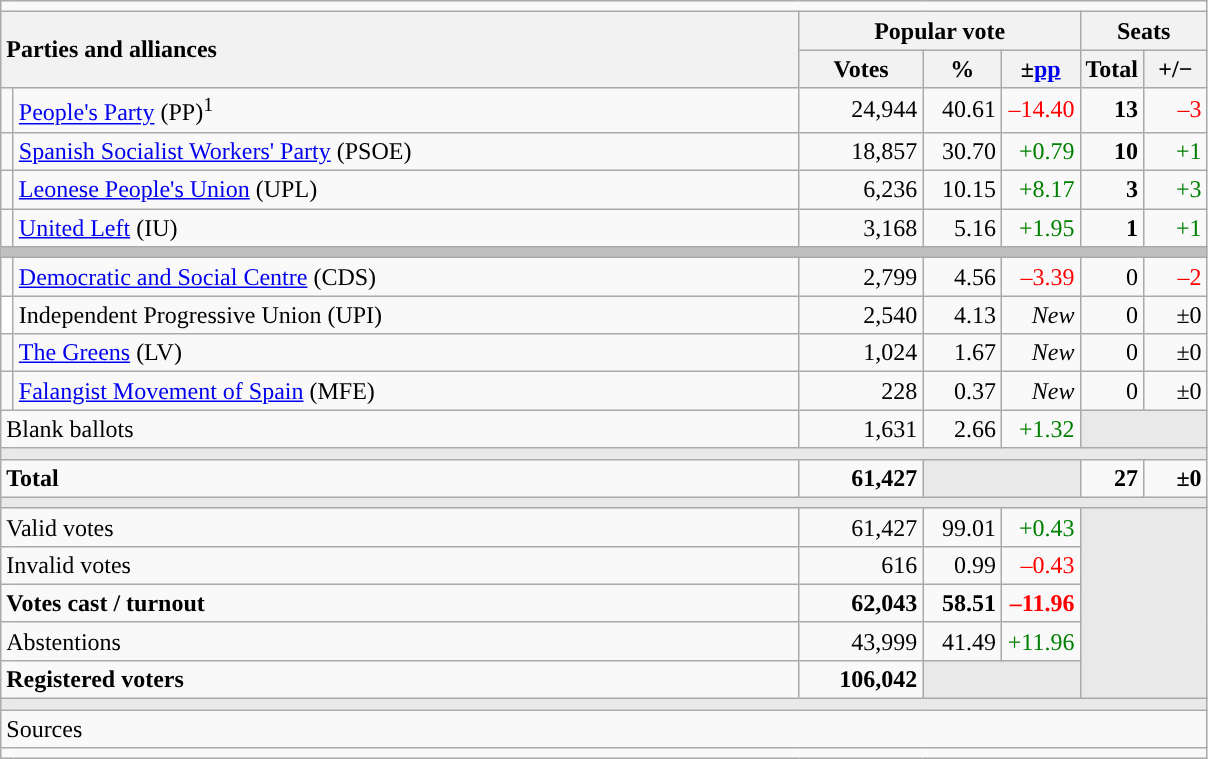<table class="wikitable" style="text-align:right;">
<tr>
<td colspan="7"></td>
</tr>
<tr>
<th style="text-align:left;" rowspan="2" colspan="2" width="525">Parties and alliances</th>
<th colspan="3">Popular vote</th>
<th colspan="2">Seats</th>
</tr>
<tr>
<th width="75">Votes</th>
<th width="45">%</th>
<th width="45">±<a href='#'>pp</a></th>
<th width="35">Total</th>
<th width="35">+/−</th>
</tr>
<tr>
<td width="1" style="color:inherit;background:"></td>
<td align="left"><a href='#'>People's Party</a> (PP)<sup>1</sup></td>
<td>24,944</td>
<td>40.61</td>
<td style="color:red;">–14.40</td>
<td><strong>13</strong></td>
<td style="color:red;">–3</td>
</tr>
<tr>
<td style="color:inherit;background:"></td>
<td align="left"><a href='#'>Spanish Socialist Workers' Party</a> (PSOE)</td>
<td>18,857</td>
<td>30.70</td>
<td style="color:green;">+0.79</td>
<td><strong>10</strong></td>
<td style="color:green;">+1</td>
</tr>
<tr>
<td style="color:inherit;background:"></td>
<td align="left"><a href='#'>Leonese People's Union</a> (UPL)</td>
<td>6,236</td>
<td>10.15</td>
<td style="color:green;">+8.17</td>
<td><strong>3</strong></td>
<td style="color:green;">+3</td>
</tr>
<tr>
<td style="color:inherit;background:"></td>
<td align="left"><a href='#'>United Left</a> (IU)</td>
<td>3,168</td>
<td>5.16</td>
<td style="color:green;">+1.95</td>
<td><strong>1</strong></td>
<td style="color:green;">+1</td>
</tr>
<tr>
<td colspan="7" bgcolor="#C0C0C0"></td>
</tr>
<tr>
<td style="color:inherit;background:"></td>
<td align="left"><a href='#'>Democratic and Social Centre</a> (CDS)</td>
<td>2,799</td>
<td>4.56</td>
<td style="color:red;">–3.39</td>
<td>0</td>
<td style="color:red;">–2</td>
</tr>
<tr>
<td bgcolor="white"></td>
<td align="left">Independent Progressive Union (UPI)</td>
<td>2,540</td>
<td>4.13</td>
<td><em>New</em></td>
<td>0</td>
<td>±0</td>
</tr>
<tr>
<td style="color:inherit;background:"></td>
<td align="left"><a href='#'>The Greens</a> (LV)</td>
<td>1,024</td>
<td>1.67</td>
<td><em>New</em></td>
<td>0</td>
<td>±0</td>
</tr>
<tr>
<td style="color:inherit;background:"></td>
<td align="left"><a href='#'>Falangist Movement of Spain</a> (MFE)</td>
<td>228</td>
<td>0.37</td>
<td><em>New</em></td>
<td>0</td>
<td>±0</td>
</tr>
<tr>
<td align="left" colspan="2">Blank ballots</td>
<td>1,631</td>
<td>2.66</td>
<td style="color:green;">+1.32</td>
<td bgcolor="#E9E9E9" colspan="2"></td>
</tr>
<tr>
<td colspan="7" bgcolor="#E9E9E9"></td>
</tr>
<tr style="font-weight:bold;">
<td align="left" colspan="2">Total</td>
<td>61,427</td>
<td bgcolor="#E9E9E9" colspan="2"></td>
<td>27</td>
<td>±0</td>
</tr>
<tr>
<td colspan="7" bgcolor="#E9E9E9"></td>
</tr>
<tr>
<td align="left" colspan="2">Valid votes</td>
<td>61,427</td>
<td>99.01</td>
<td style="color:green;">+0.43</td>
<td bgcolor="#E9E9E9" colspan="2" rowspan="5"></td>
</tr>
<tr>
<td align="left" colspan="2">Invalid votes</td>
<td>616</td>
<td>0.99</td>
<td style="color:red;">–0.43</td>
</tr>
<tr style="font-weight:bold;">
<td align="left" colspan="2">Votes cast / turnout</td>
<td>62,043</td>
<td>58.51</td>
<td style="color:red;">–11.96</td>
</tr>
<tr>
<td align="left" colspan="2">Abstentions</td>
<td>43,999</td>
<td>41.49</td>
<td style="color:green;">+11.96</td>
</tr>
<tr style="font-weight:bold;">
<td align="left" colspan="2">Registered voters</td>
<td>106,042</td>
<td bgcolor="#E9E9E9" colspan="2"></td>
</tr>
<tr>
<td colspan="7" bgcolor="#E9E9E9"></td>
</tr>
<tr>
<td align="left" colspan="7">Sources</td>
</tr>
<tr>
<td colspan="7" style="text-align:left; max-width:790px;"></td>
</tr>
</table>
